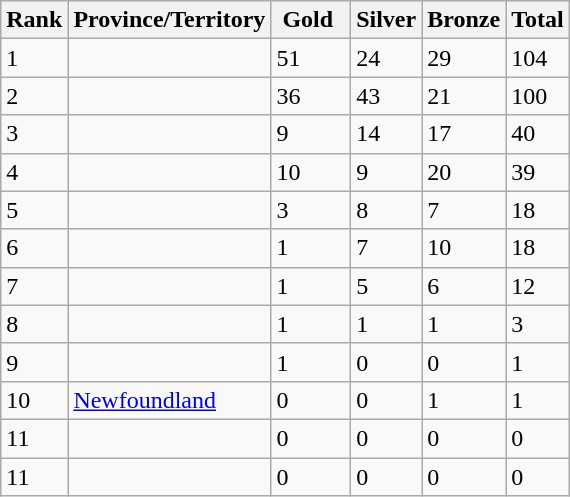<table class="wikitable">
<tr>
<th><strong>Rank</strong></th>
<th><strong>Province/Territory</strong></th>
<th bgcolor="gold"><strong> Gold  </strong></th>
<th bgcolor="silver"><strong>Silver</strong></th>
<th bgcolor="CC9966"><strong>Bronze</strong></th>
<th><strong>Total</strong></th>
</tr>
<tr>
<td>1</td>
<td></td>
<td>51</td>
<td>24</td>
<td>29</td>
<td>104</td>
</tr>
<tr>
<td>2</td>
<td></td>
<td>36</td>
<td>43</td>
<td>21</td>
<td>100</td>
</tr>
<tr>
<td>3</td>
<td></td>
<td>9</td>
<td>14</td>
<td>17</td>
<td>40</td>
</tr>
<tr>
<td>4</td>
<td></td>
<td>10</td>
<td>9</td>
<td>20</td>
<td>39</td>
</tr>
<tr>
<td>5</td>
<td><strong></strong></td>
<td>3</td>
<td>8</td>
<td>7</td>
<td>18</td>
</tr>
<tr>
<td>6</td>
<td></td>
<td>1</td>
<td>7</td>
<td>10</td>
<td>18</td>
</tr>
<tr>
<td>7</td>
<td></td>
<td>1</td>
<td>5</td>
<td>6</td>
<td>12</td>
</tr>
<tr>
<td>8</td>
<td></td>
<td>1</td>
<td>1</td>
<td>1</td>
<td>3</td>
</tr>
<tr>
<td>9</td>
<td></td>
<td>1</td>
<td>0</td>
<td>0</td>
<td>1</td>
</tr>
<tr>
<td>10</td>
<td> <a href='#'>Newfoundland</a></td>
<td>0</td>
<td>0</td>
<td>1</td>
<td>1</td>
</tr>
<tr>
<td>11</td>
<td></td>
<td>0</td>
<td>0</td>
<td>0</td>
<td>0</td>
</tr>
<tr>
<td>11</td>
<td></td>
<td>0</td>
<td>0</td>
<td>0</td>
<td>0</td>
</tr>
</table>
